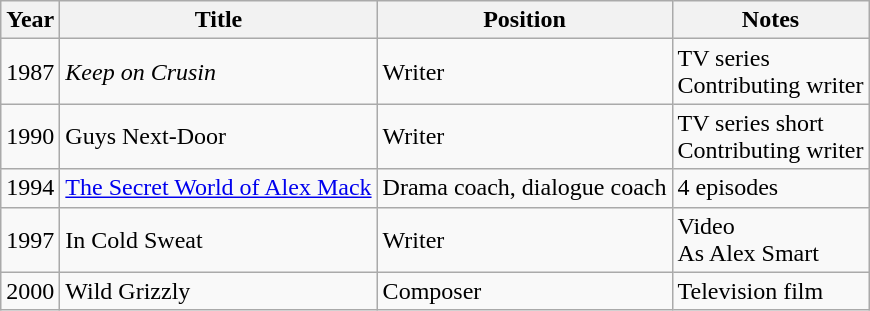<table class="wikitable sortable">
<tr>
<th>Year</th>
<th>Title</th>
<th>Position</th>
<th class="unsortable">Notes</th>
</tr>
<tr>
<td>1987</td>
<td><em>Keep on Crusin<strong></td>
<td>Writer</td>
<td>TV series<br>Contributing writer</td>
</tr>
<tr>
<td>1990</td>
<td></em>Guys Next-Door<em></td>
<td>Writer</td>
<td>TV series short<br>Contributing writer</td>
</tr>
<tr>
<td>1994</td>
<td></em><a href='#'>The Secret World of Alex Mack</a><em></td>
<td>Drama coach, dialogue coach</td>
<td>4 episodes</td>
</tr>
<tr>
<td>1997</td>
<td></em>In Cold Sweat<em></td>
<td>Writer</td>
<td>Video<br>As </strong>Alex Smart<strong></td>
</tr>
<tr>
<td>2000</td>
<td></em>Wild Grizzly<em></td>
<td>Composer</td>
<td>Television film</td>
</tr>
</table>
